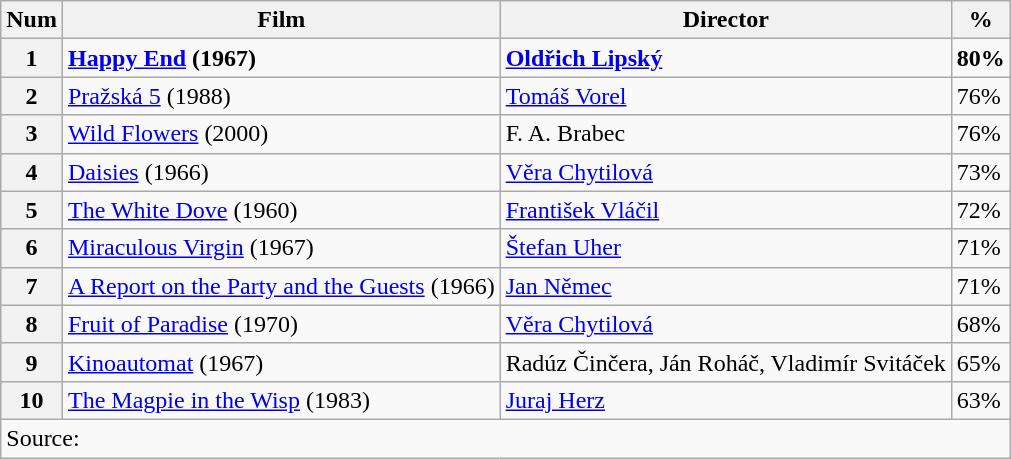<table class="wikitable">
<tr>
<th>Num</th>
<th>Film</th>
<th>Director</th>
<th>%</th>
</tr>
<tr>
<th><strong>1</strong></th>
<td><strong><a href='#'>Happy End</a> (1967)</strong></td>
<td><strong><a href='#'>Oldřich Lipský</a></strong></td>
<td><strong>80%</strong></td>
</tr>
<tr>
<th>2</th>
<td><a href='#'>Pražská 5</a> (1988)</td>
<td><a href='#'>Tomáš Vorel</a></td>
<td>76%</td>
</tr>
<tr>
<th>3</th>
<td><a href='#'>Wild Flowers</a> (2000)</td>
<td>F. A. Brabec</td>
<td>76%</td>
</tr>
<tr>
<th>4</th>
<td><a href='#'>Daisies</a> (1966)</td>
<td><a href='#'>Věra Chytilová</a></td>
<td>73%</td>
</tr>
<tr>
<th>5</th>
<td><a href='#'>The White Dove</a> (1960)</td>
<td><a href='#'>František Vláčil</a></td>
<td>72%</td>
</tr>
<tr>
<th>6</th>
<td><a href='#'>Miraculous Virgin</a> (1967)</td>
<td><a href='#'>Štefan Uher</a></td>
<td>71%</td>
</tr>
<tr>
<th>7</th>
<td><a href='#'>A Report on the Party and the Guests</a> (1966)</td>
<td><a href='#'>Jan Němec</a></td>
<td>71%</td>
</tr>
<tr>
<th>8</th>
<td><a href='#'>Fruit of Paradise</a> (1970)</td>
<td><a href='#'>Věra Chytilová</a></td>
<td>68%</td>
</tr>
<tr>
<th>9</th>
<td><a href='#'>Kinoautomat</a> (1967)</td>
<td>Radúz Činčera, Ján Roháč, Vladimír Svitáček</td>
<td>65%</td>
</tr>
<tr>
<th>10</th>
<td><a href='#'>The Magpie in the Wisp</a> (1983)</td>
<td><a href='#'>Juraj Herz</a></td>
<td>63%</td>
</tr>
<tr>
<td colspan="4">Source:</td>
</tr>
</table>
